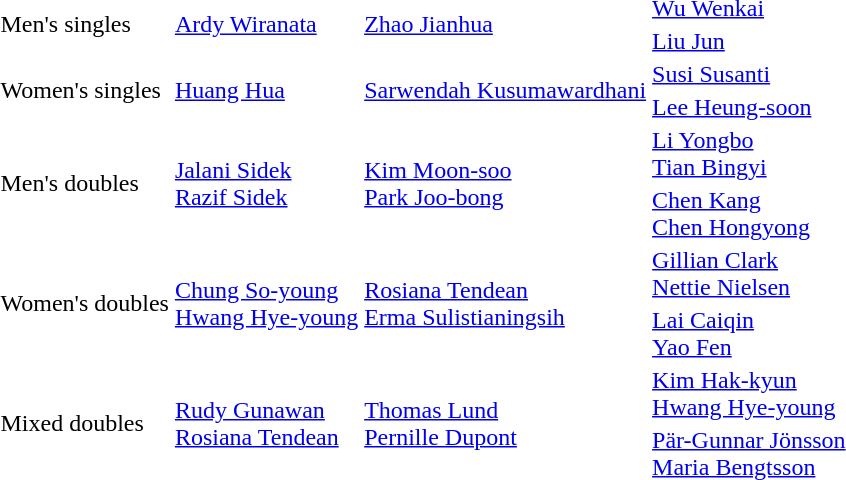<table>
<tr>
<td rowspan=2>Men's singles</td>
<td rowspan=2> <a href='#'>Ardy Wiranata</a></td>
<td rowspan=2> <a href='#'>Zhao Jianhua</a></td>
<td> <a href='#'>Wu Wenkai</a></td>
</tr>
<tr>
<td> <a href='#'>Liu Jun</a></td>
</tr>
<tr>
<td rowspan=2>Women's singles</td>
<td rowspan=2> <a href='#'>Huang Hua</a></td>
<td rowspan=2> <a href='#'>Sarwendah Kusumawardhani</a></td>
<td> <a href='#'>Susi Susanti</a></td>
</tr>
<tr>
<td> <a href='#'>Lee Heung-soon</a></td>
</tr>
<tr>
<td rowspan=2>Men's doubles</td>
<td rowspan=2> <a href='#'>Jalani Sidek</a> <br>  <a href='#'>Razif Sidek</a></td>
<td rowspan=2> <a href='#'>Kim Moon-soo</a> <br>  <a href='#'>Park Joo-bong</a></td>
<td> <a href='#'>Li Yongbo</a> <br>  <a href='#'>Tian Bingyi</a></td>
</tr>
<tr>
<td> <a href='#'>Chen Kang</a> <br>  <a href='#'>Chen Hongyong</a></td>
</tr>
<tr>
<td rowspan=2>Women's doubles</td>
<td rowspan=2> <a href='#'>Chung So-young</a> <br>  <a href='#'>Hwang Hye-young</a></td>
<td rowspan=2> <a href='#'>Rosiana Tendean</a> <br>  <a href='#'>Erma Sulistianingsih</a></td>
<td> <a href='#'>Gillian Clark</a> <br>  <a href='#'>Nettie Nielsen</a></td>
</tr>
<tr>
<td> <a href='#'>Lai Caiqin</a> <br>  <a href='#'>Yao Fen</a></td>
</tr>
<tr>
<td rowspan=2>Mixed doubles</td>
<td rowspan=2> <a href='#'>Rudy Gunawan</a><br>  <a href='#'>Rosiana Tendean</a></td>
<td rowspan=2> <a href='#'>Thomas Lund</a> <br>  <a href='#'>Pernille Dupont</a></td>
<td> <a href='#'>Kim Hak-kyun</a> <br>  <a href='#'>Hwang Hye-young</a></td>
</tr>
<tr>
<td> <a href='#'>Pär-Gunnar Jönsson</a> <br>  <a href='#'>Maria Bengtsson</a></td>
</tr>
</table>
